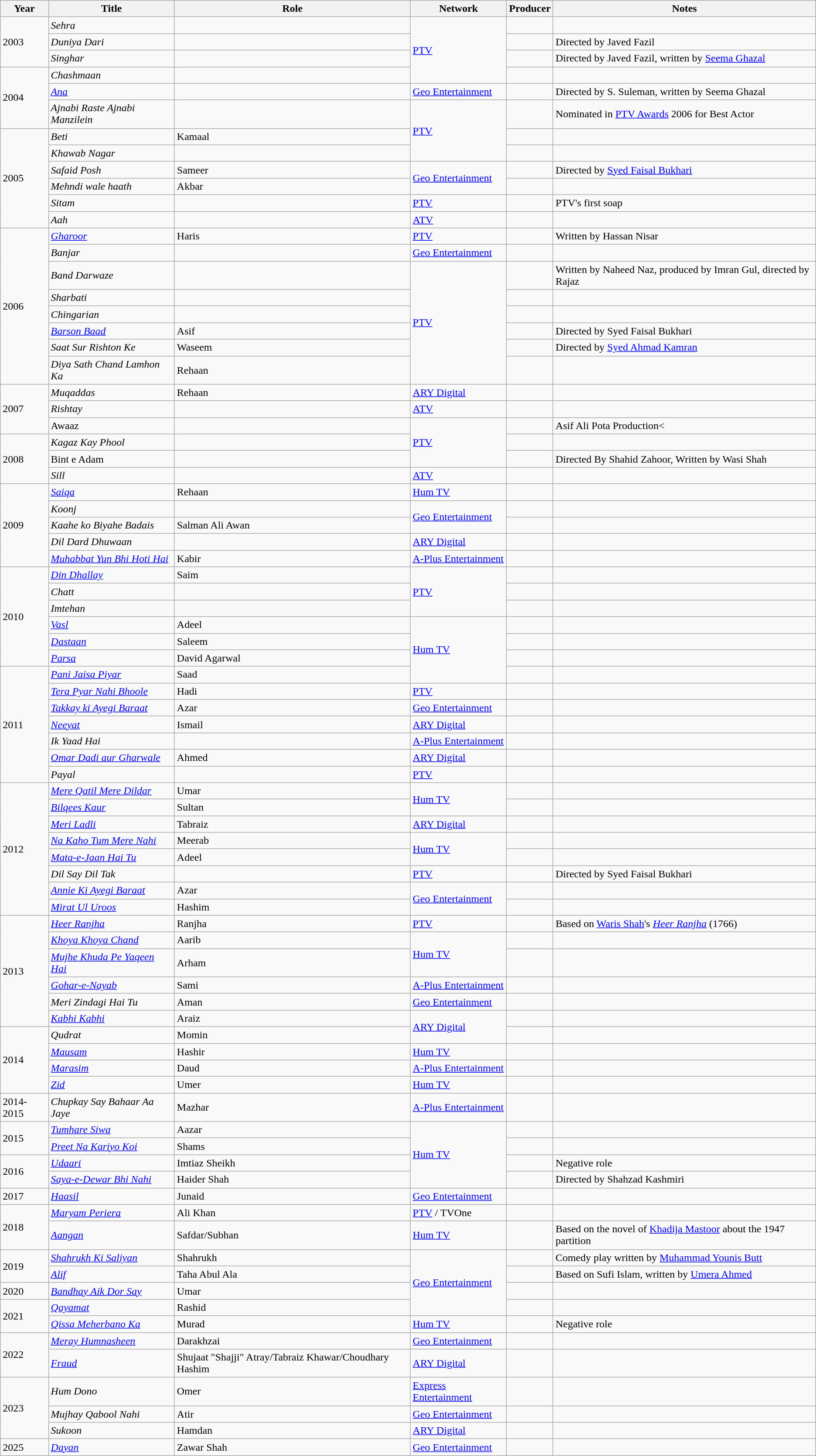<table class="wikitable sortable">
<tr>
<th>Year</th>
<th>Title</th>
<th>Role</th>
<th>Network</th>
<th>Producer</th>
<th>Notes</th>
</tr>
<tr>
<td rowspan="3">2003</td>
<td><em>Sehra</em></td>
<td></td>
<td rowspan="4"><a href='#'>PTV</a></td>
<td></td>
<td></td>
</tr>
<tr>
<td><em>Duniya Dari</em></td>
<td></td>
<td></td>
<td>Directed by Javed Fazil</td>
</tr>
<tr>
<td><em>Singhar</em></td>
<td></td>
<td></td>
<td>Directed by Javed Fazil, written by <a href='#'>Seema Ghazal</a></td>
</tr>
<tr>
<td rowspan="3">2004</td>
<td><em>Chashmaan</em></td>
<td></td>
<td></td>
<td></td>
</tr>
<tr>
<td><em><a href='#'>Ana</a></em></td>
<td></td>
<td><a href='#'>Geo Entertainment</a></td>
<td></td>
<td>Directed by S. Suleman, written by Seema Ghazal</td>
</tr>
<tr>
<td><em>Ajnabi Raste Ajnabi Manzilein</em></td>
<td></td>
<td rowspan="3"><a href='#'>PTV</a></td>
<td></td>
<td>Nominated in <a href='#'>PTV Awards</a> 2006 for Best Actor</td>
</tr>
<tr>
<td rowspan="6">2005</td>
<td><em>Beti</em></td>
<td>Kamaal</td>
<td></td>
<td></td>
</tr>
<tr>
<td><em>Khawab Nagar</em></td>
<td></td>
<td></td>
<td></td>
</tr>
<tr>
<td><em>Safaid Posh</em></td>
<td>Sameer</td>
<td rowspan="2"><a href='#'>Geo Entertainment</a></td>
<td></td>
<td>Directed by <a href='#'>Syed Faisal Bukhari</a></td>
</tr>
<tr>
<td><em>Mehndi wale haath</em></td>
<td>Akbar</td>
<td></td>
<td></td>
</tr>
<tr>
<td><em>Sitam</em></td>
<td></td>
<td><a href='#'>PTV</a></td>
<td></td>
<td>PTV's first soap</td>
</tr>
<tr>
<td><em>Aah</em></td>
<td></td>
<td><a href='#'>ATV</a></td>
<td></td>
<td></td>
</tr>
<tr>
<td rowspan="8">2006</td>
<td><em><a href='#'>Gharoor</a></em></td>
<td>Haris</td>
<td><a href='#'>PTV</a></td>
<td></td>
<td>Written by Hassan Nisar</td>
</tr>
<tr>
<td><em>Banjar</em></td>
<td></td>
<td><a href='#'>Geo Entertainment</a></td>
<td></td>
<td></td>
</tr>
<tr>
<td><em>Band Darwaze</em></td>
<td></td>
<td rowspan="6"><a href='#'>PTV</a></td>
<td></td>
<td>Written by Naheed Naz, produced by Imran Gul, directed by Rajaz</td>
</tr>
<tr>
<td><em>Sharbati</em></td>
<td></td>
<td></td>
<td></td>
</tr>
<tr>
<td><em>Chingarian</em></td>
<td></td>
<td></td>
<td></td>
</tr>
<tr>
<td><em><a href='#'>Barson Baad</a></em></td>
<td>Asif</td>
<td></td>
<td>Directed by Syed Faisal Bukhari</td>
</tr>
<tr>
<td><em>Saat Sur Rishton Ke</em></td>
<td>Waseem</td>
<td></td>
<td>Directed by <a href='#'>Syed Ahmad Kamran</a></td>
</tr>
<tr>
<td><em>Diya Sath Chand Lamhon Ka</em></td>
<td>Rehaan</td>
<td></td>
<td></td>
</tr>
<tr>
<td rowspan="3">2007</td>
<td><em>Muqaddas</em></td>
<td>Rehaan</td>
<td><a href='#'>ARY Digital</a></td>
<td></td>
<td></td>
</tr>
<tr>
<td><em>Rishtay</em></td>
<td></td>
<td><a href='#'>ATV</a></td>
<td></td>
<td></td>
</tr>
<tr>
<td>Awaaz</td>
<td></td>
<td rowspan="3"><a href='#'>PTV</a></td>
<td></td>
<td>Asif Ali Pota Production<</td>
</tr>
<tr>
<td rowspan="3">2008</td>
<td><em>Kagaz Kay Phool</em></td>
<td></td>
<td></td>
<td></td>
</tr>
<tr>
<td>Bint e Adam</td>
<td></td>
<td></td>
<td>Directed By Shahid Zahoor, Written by Wasi Shah</td>
</tr>
<tr>
<td><em>Sill</em></td>
<td></td>
<td><a href='#'>ATV</a></td>
<td></td>
<td></td>
</tr>
<tr>
<td rowspan="5">2009</td>
<td><em><a href='#'>Saiqa</a></em></td>
<td>Rehaan</td>
<td><a href='#'>Hum TV</a></td>
<td></td>
<td></td>
</tr>
<tr>
<td><em>Koonj</em></td>
<td></td>
<td rowspan="2"><a href='#'>Geo Entertainment</a></td>
<td></td>
<td></td>
</tr>
<tr>
<td><em>Kaahe ko Biyahe Badais</em></td>
<td>Salman Ali Awan</td>
<td></td>
<td></td>
</tr>
<tr>
<td><em>Dil Dard Dhuwaan</em></td>
<td></td>
<td><a href='#'>ARY Digital</a></td>
<td></td>
<td></td>
</tr>
<tr>
<td><em><a href='#'>Muhabbat Yun Bhi Hoti Hai</a></em></td>
<td>Kabir</td>
<td><a href='#'>A-Plus Entertainment</a></td>
<td></td>
<td></td>
</tr>
<tr>
<td rowspan="6">2010</td>
<td><em><a href='#'>Din Dhallay</a></em></td>
<td>Saim</td>
<td rowspan="3"><a href='#'>PTV</a></td>
<td></td>
<td></td>
</tr>
<tr>
<td><em>Chatt</em></td>
<td></td>
<td></td>
<td></td>
</tr>
<tr>
<td><em>Imtehan</em></td>
<td></td>
<td></td>
<td></td>
</tr>
<tr>
<td><em><a href='#'>Vasl</a></em></td>
<td>Adeel</td>
<td rowspan="4"><a href='#'>Hum TV</a></td>
<td></td>
<td></td>
</tr>
<tr>
<td><em><a href='#'>Dastaan</a></em></td>
<td>Saleem</td>
<td></td>
<td></td>
</tr>
<tr>
<td><em><a href='#'>Parsa</a></em></td>
<td>David Agarwal</td>
<td></td>
<td></td>
</tr>
<tr>
<td rowspan="7">2011</td>
<td><em><a href='#'>Pani Jaisa Piyar</a></em></td>
<td>Saad</td>
<td></td>
<td></td>
</tr>
<tr>
<td><em><a href='#'>Tera Pyar Nahi Bhoole</a></em></td>
<td>Hadi</td>
<td><a href='#'>PTV</a></td>
<td></td>
<td></td>
</tr>
<tr>
<td><em><a href='#'>Takkay ki Ayegi Baraat</a></em></td>
<td>Azar</td>
<td><a href='#'>Geo Entertainment</a></td>
<td></td>
<td></td>
</tr>
<tr>
<td><em><a href='#'>Neeyat</a></em></td>
<td>Ismail</td>
<td><a href='#'>ARY Digital</a></td>
<td></td>
<td></td>
</tr>
<tr>
<td><em>Ik Yaad Hai</em></td>
<td></td>
<td><a href='#'>A-Plus Entertainment</a></td>
<td></td>
<td></td>
</tr>
<tr>
<td><em><a href='#'>Omar Dadi aur Gharwale</a></em></td>
<td>Ahmed</td>
<td><a href='#'>ARY Digital</a></td>
<td></td>
<td></td>
</tr>
<tr>
<td><em>Payal</em></td>
<td></td>
<td><a href='#'>PTV</a></td>
<td></td>
<td></td>
</tr>
<tr>
<td rowspan="8">2012</td>
<td><em><a href='#'>Mere Qatil Mere Dildar</a></em></td>
<td>Umar</td>
<td rowspan="2"><a href='#'>Hum TV</a></td>
<td></td>
<td></td>
</tr>
<tr>
<td><em><a href='#'>Bilqees Kaur</a></em></td>
<td>Sultan</td>
<td></td>
<td></td>
</tr>
<tr>
<td><em><a href='#'>Meri Ladli</a></em></td>
<td>Tabraiz</td>
<td><a href='#'>ARY Digital</a></td>
<td></td>
<td></td>
</tr>
<tr>
<td><em><a href='#'>Na Kaho Tum Mere Nahi</a></em></td>
<td>Meerab</td>
<td rowspan="2"><a href='#'>Hum TV</a></td>
<td></td>
<td></td>
</tr>
<tr>
<td><em><a href='#'>Mata-e-Jaan Hai Tu</a></em></td>
<td>Adeel</td>
<td></td>
<td></td>
</tr>
<tr>
<td><em>Dil Say Dil Tak</em></td>
<td></td>
<td><a href='#'>PTV</a></td>
<td></td>
<td>Directed by Syed Faisal Bukhari</td>
</tr>
<tr>
<td><em><a href='#'>Annie Ki Ayegi Baraat</a></em></td>
<td>Azar</td>
<td rowspan="2"><a href='#'>Geo Entertainment</a></td>
<td></td>
<td></td>
</tr>
<tr>
<td><em><a href='#'>Mirat Ul Uroos</a></em></td>
<td>Hashim</td>
<td></td>
<td></td>
</tr>
<tr>
<td rowspan="6">2013</td>
<td><em><a href='#'>Heer Ranjha</a></em></td>
<td>Ranjha</td>
<td><a href='#'>PTV</a></td>
<td></td>
<td>Based on <a href='#'>Waris Shah</a>'s <a href='#'><em>Heer Ranjha</em></a> (1766)</td>
</tr>
<tr>
<td><em><a href='#'>Khoya Khoya Chand</a></em></td>
<td>Aarib</td>
<td rowspan="2"><a href='#'>Hum TV</a></td>
<td></td>
<td></td>
</tr>
<tr>
<td><em><a href='#'>Mujhe Khuda Pe Yaqeen Hai</a></em></td>
<td>Arham</td>
<td></td>
<td></td>
</tr>
<tr>
<td><em><a href='#'>Gohar-e-Nayab</a></em></td>
<td>Sami</td>
<td><a href='#'>A-Plus Entertainment</a></td>
<td></td>
<td></td>
</tr>
<tr>
<td><em>Meri Zindagi Hai Tu</em></td>
<td>Aman</td>
<td><a href='#'>Geo Entertainment</a></td>
<td></td>
<td></td>
</tr>
<tr>
<td><em><a href='#'>Kabhi Kabhi</a></em></td>
<td>Araiz</td>
<td rowspan="2"><a href='#'>ARY Digital</a></td>
<td></td>
<td></td>
</tr>
<tr>
<td rowspan="4">2014</td>
<td><em>Qudrat</em></td>
<td>Momin</td>
<td></td>
<td></td>
</tr>
<tr>
<td><em><a href='#'>Mausam</a></em></td>
<td>Hashir</td>
<td><a href='#'>Hum TV</a></td>
<td></td>
<td></td>
</tr>
<tr>
<td><em><a href='#'>Marasim</a></em></td>
<td>Daud</td>
<td><a href='#'>A-Plus Entertainment</a></td>
<td></td>
<td></td>
</tr>
<tr>
<td><em><a href='#'>Zid</a></em></td>
<td>Umer</td>
<td><a href='#'>Hum TV</a></td>
<td></td>
<td></td>
</tr>
<tr>
<td>2014-2015</td>
<td><em>Chupkay Say Bahaar Aa Jaye</em></td>
<td>Mazhar</td>
<td><a href='#'>A-Plus Entertainment</a></td>
<td></td>
<td></td>
</tr>
<tr>
<td rowspan="2">2015</td>
<td><em><a href='#'>Tumhare Siwa</a></em></td>
<td>Aazar</td>
<td rowspan="4"><a href='#'>Hum TV</a></td>
<td></td>
<td></td>
</tr>
<tr>
<td><em><a href='#'>Preet Na Kariyo Koi</a></em></td>
<td>Shams</td>
<td></td>
<td></td>
</tr>
<tr>
<td rowspan="2">2016</td>
<td><em><a href='#'>Udaari</a></em></td>
<td>Imtiaz Sheikh</td>
<td></td>
<td>Negative role</td>
</tr>
<tr>
<td><em><a href='#'>Saya-e-Dewar Bhi Nahi</a></em></td>
<td>Haider Shah</td>
<td></td>
<td>Directed by Shahzad Kashmiri</td>
</tr>
<tr>
<td>2017</td>
<td><em><a href='#'>Haasil</a></em></td>
<td>Junaid</td>
<td><a href='#'>Geo Entertainment</a></td>
<td></td>
<td></td>
</tr>
<tr>
<td rowspan="2">2018</td>
<td><em><a href='#'>Maryam Periera</a></em></td>
<td>Ali Khan</td>
<td><a href='#'>PTV</a> / TVOne</td>
<td></td>
<td></td>
</tr>
<tr>
<td><em><a href='#'>Aangan</a></em></td>
<td>Safdar/Subhan</td>
<td><a href='#'>Hum TV</a></td>
<td></td>
<td>Based on the novel of <a href='#'>Khadija Mastoor</a> about the 1947 partition</td>
</tr>
<tr>
<td rowspan="2">2019</td>
<td><em><a href='#'>Shahrukh Ki Saliyan</a></em></td>
<td>Shahrukh</td>
<td rowspan="4"><a href='#'>Geo Entertainment</a></td>
<td></td>
<td>Comedy play written by <a href='#'>Muhammad Younis Butt</a></td>
</tr>
<tr>
<td><em><a href='#'>Alif</a></em></td>
<td>Taha Abul Ala</td>
<td></td>
<td>Based on Sufi Islam, written by <a href='#'>Umera Ahmed</a></td>
</tr>
<tr>
<td>2020</td>
<td><em><a href='#'>Bandhay Aik Dor Say</a></em></td>
<td>Umar</td>
<td></td>
<td></td>
</tr>
<tr>
<td rowspan="2">2021</td>
<td><em><a href='#'>Qayamat</a></em></td>
<td>Rashid</td>
<td></td>
<td></td>
</tr>
<tr>
<td><em><a href='#'>Qissa Meherbano Ka</a></em></td>
<td>Murad</td>
<td><a href='#'>Hum TV</a></td>
<td></td>
<td>Negative role</td>
</tr>
<tr>
<td rowspan="2">2022</td>
<td><em><a href='#'>Meray Humnasheen</a></em></td>
<td>Darakhzai</td>
<td><a href='#'>Geo Entertainment</a></td>
<td></td>
<td></td>
</tr>
<tr>
<td><em><a href='#'>Fraud</a></em></td>
<td>Shujaat "Shajji" Atray/Tabraiz Khawar/Choudhary Hashim</td>
<td><a href='#'>ARY Digital</a></td>
<td></td>
<td></td>
</tr>
<tr>
<td rowspan="3">2023</td>
<td><em>Hum Dono</em></td>
<td>Omer</td>
<td><a href='#'>Express Entertainment</a></td>
<td></td>
<td></td>
</tr>
<tr>
<td><em>Mujhay Qabool Nahi</em></td>
<td>Atir</td>
<td><a href='#'>Geo Entertainment</a></td>
<td></td>
<td></td>
</tr>
<tr>
<td><em>Sukoon</em></td>
<td>Hamdan</td>
<td><a href='#'>ARY Digital</a></td>
<td></td>
<td></td>
</tr>
<tr>
<td>2025</td>
<td><em><a href='#'>Dayan</a></em></td>
<td>Zawar Shah</td>
<td><a href='#'>Geo Entertainment</a></td>
<td></td>
<td></td>
</tr>
</table>
